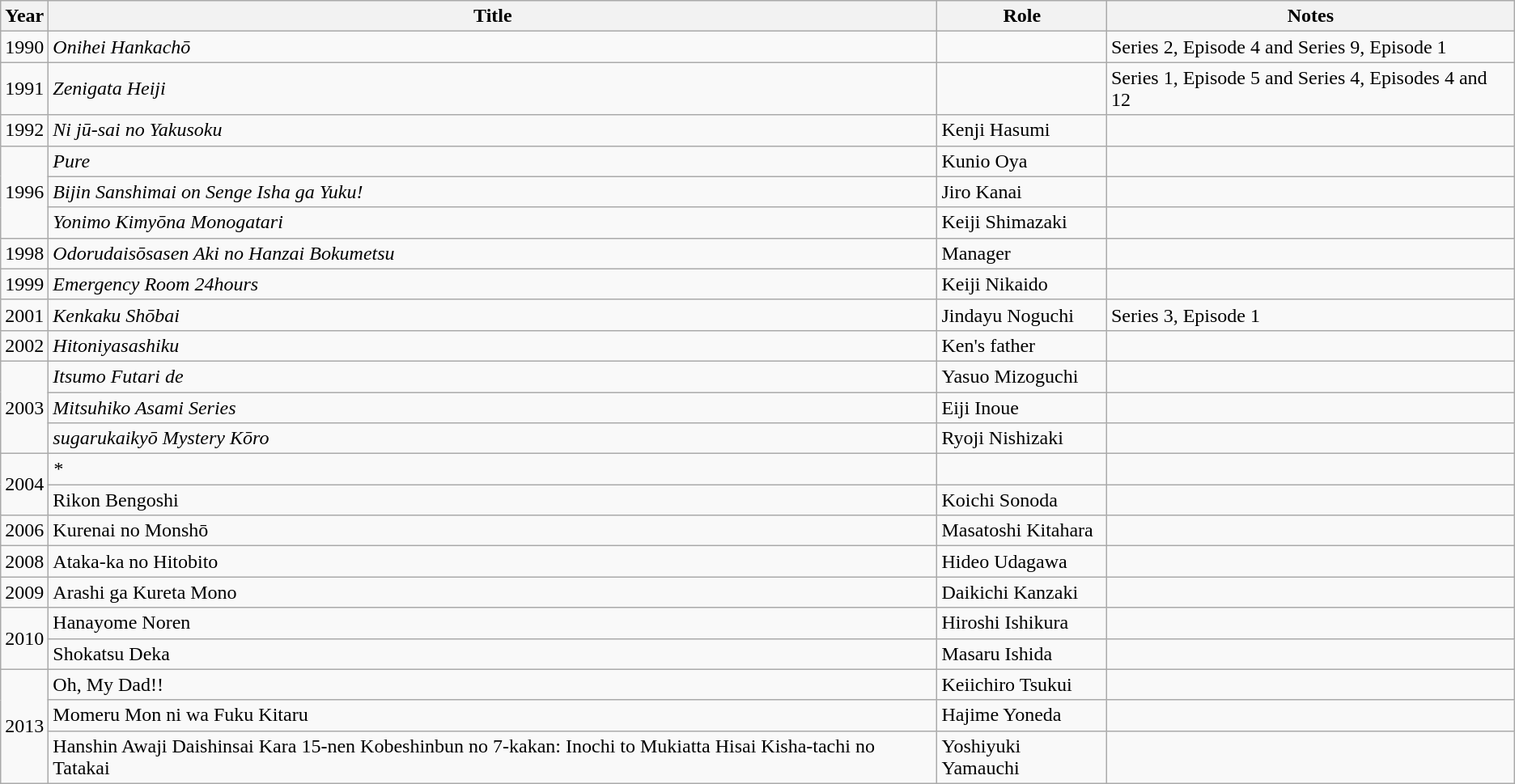<table class="wikitable">
<tr>
<th>Year</th>
<th>Title</th>
<th>Role</th>
<th>Notes</th>
</tr>
<tr>
<td>1990</td>
<td><em>Onihei Hankachō</em></td>
<td></td>
<td>Series 2, Episode 4 and Series 9, Episode 1</td>
</tr>
<tr>
<td>1991</td>
<td><em>Zenigata Heiji</em></td>
<td></td>
<td>Series 1, Episode 5 and Series 4, Episodes 4 and 12</td>
</tr>
<tr>
<td>1992</td>
<td><em>Ni jū-sai no Yakusoku</em></td>
<td>Kenji Hasumi</td>
<td></td>
</tr>
<tr>
<td rowspan="3">1996</td>
<td><em>Pure</em></td>
<td>Kunio Oya</td>
<td></td>
</tr>
<tr>
<td><em>Bijin Sanshimai on Senge Isha ga Yuku!</em></td>
<td>Jiro Kanai</td>
<td></td>
</tr>
<tr>
<td><em>Yonimo Kimyōna Monogatari</em></td>
<td>Keiji Shimazaki</td>
<td></td>
</tr>
<tr>
<td>1998</td>
<td><em>Odorudaisōsasen Aki no Hanzai Bokumetsu</em></td>
<td>Manager</td>
<td></td>
</tr>
<tr>
<td>1999</td>
<td><em>Emergency Room 24hours</em></td>
<td>Keiji Nikaido</td>
<td></td>
</tr>
<tr>
<td>2001</td>
<td><em>Kenkaku Shōbai</em></td>
<td>Jindayu Noguchi</td>
<td>Series 3, Episode 1</td>
</tr>
<tr>
<td>2002</td>
<td><em>Hitoniyasashiku</em></td>
<td>Ken's father</td>
<td></td>
</tr>
<tr>
<td rowspan="3">2003</td>
<td><em>Itsumo Futari de</em></td>
<td>Yasuo Mizoguchi</td>
<td></td>
</tr>
<tr>
<td><em>Mitsuhiko Asami Series</em></td>
<td>Eiji Inoue</td>
<td></td>
</tr>
<tr>
<td><em>sugarukaikyō Mystery Kōro</em></td>
<td>Ryoji Nishizaki</td>
<td></td>
</tr>
<tr>
<td rowspan="2">2004</td>
<td><em>*</em><em></td>
<td></td>
<td></td>
</tr>
<tr>
<td></em>Rikon Bengoshi<em></td>
<td>Koichi Sonoda</td>
<td></td>
</tr>
<tr>
<td>2006</td>
<td></em>Kurenai no Monshō<em></td>
<td>Masatoshi Kitahara</td>
<td></td>
</tr>
<tr>
<td>2008</td>
<td></em>Ataka-ka no Hitobito<em></td>
<td>Hideo Udagawa</td>
<td></td>
</tr>
<tr>
<td>2009</td>
<td></em>Arashi ga Kureta Mono<em></td>
<td>Daikichi Kanzaki</td>
<td></td>
</tr>
<tr>
<td rowspan="2">2010</td>
<td></em>Hanayome Noren<em></td>
<td>Hiroshi Ishikura</td>
<td></td>
</tr>
<tr>
<td></em>Shokatsu Deka<em></td>
<td>Masaru Ishida</td>
<td></td>
</tr>
<tr>
<td rowspan="3">2013</td>
<td></em>Oh, My Dad!!<em></td>
<td>Keiichiro Tsukui</td>
<td></td>
</tr>
<tr>
<td></em>Momeru Mon ni wa Fuku Kitaru<em></td>
<td>Hajime Yoneda</td>
<td></td>
</tr>
<tr>
<td></em>Hanshin Awaji Daishinsai Kara 15-nen Kobeshinbun no 7-kakan: Inochi to Mukiatta Hisai Kisha-tachi no Tatakai<em></td>
<td>Yoshiyuki Yamauchi</td>
<td></td>
</tr>
</table>
